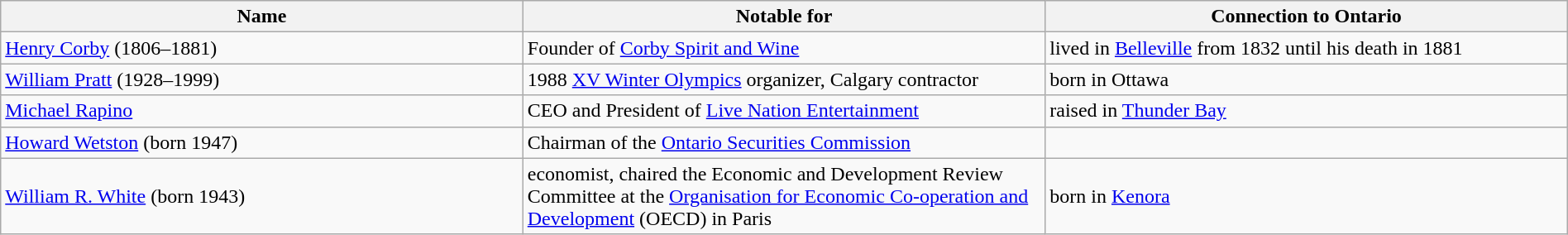<table class="wikitable" width=100%>
<tr>
<th width=33%>Name</th>
<th width=33%>Notable for</th>
<th width=33%>Connection to Ontario</th>
</tr>
<tr>
<td><a href='#'>Henry Corby</a> (1806–1881)</td>
<td>Founder of <a href='#'>Corby Spirit and Wine</a></td>
<td>lived in <a href='#'>Belleville</a> from 1832 until his death in 1881</td>
</tr>
<tr>
<td><a href='#'>William Pratt</a> (1928–1999)</td>
<td>1988 <a href='#'>XV Winter Olympics</a> organizer, Calgary contractor</td>
<td>born in Ottawa</td>
</tr>
<tr>
<td><a href='#'>Michael Rapino</a></td>
<td>CEO and President of <a href='#'>Live Nation Entertainment</a></td>
<td>raised in <a href='#'>Thunder Bay</a></td>
</tr>
<tr>
<td><a href='#'>Howard Wetston</a> (born 1947)</td>
<td>Chairman of the <a href='#'>Ontario Securities Commission</a></td>
<td></td>
</tr>
<tr>
<td><a href='#'>William R. White</a> (born 1943)</td>
<td>economist, chaired the Economic and Development Review Committee at the <a href='#'>Organisation for Economic Co-operation and Development</a> (OECD) in Paris</td>
<td>born in <a href='#'>Kenora</a></td>
</tr>
</table>
